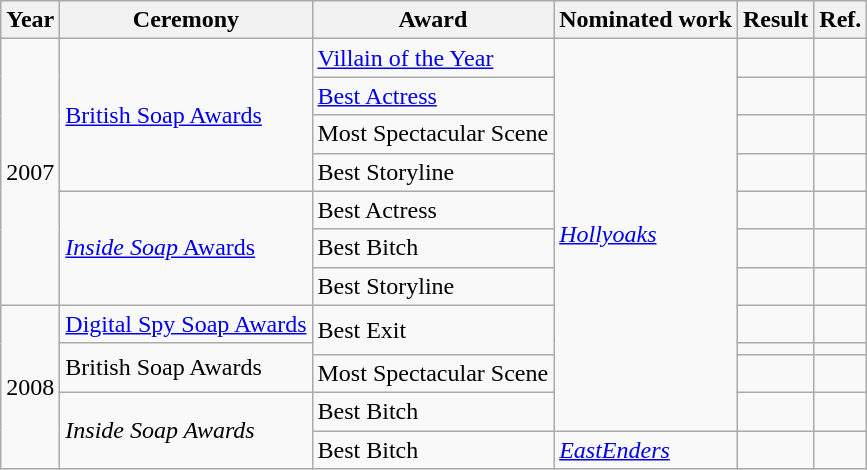<table class="wikitable">
<tr>
<th>Year</th>
<th>Ceremony</th>
<th>Award</th>
<th>Nominated work</th>
<th>Result</th>
<th>Ref.</th>
</tr>
<tr>
<td rowspan=7>2007</td>
<td rowspan=4><a href='#'>British Soap Awards</a></td>
<td><a href='#'>Villain of the Year</a></td>
<td rowspan=11><em><a href='#'>Hollyoaks</a></em><br></td>
<td></td>
<td style = "text-align: center;"></td>
</tr>
<tr>
<td><a href='#'>Best Actress</a></td>
<td></td>
<td></td>
</tr>
<tr>
<td>Most Spectacular Scene</td>
<td></td>
<td></td>
</tr>
<tr>
<td>Best Storyline</td>
<td></td>
<td></td>
</tr>
<tr>
<td rowspan=3><a href='#'><em>Inside Soap</em> Awards</a></td>
<td>Best Actress</td>
<td></td>
<td style = "text-align: center;"></td>
</tr>
<tr>
<td>Best Bitch</td>
<td></td>
<td></td>
</tr>
<tr>
<td>Best Storyline</td>
<td></td>
<td></td>
</tr>
<tr>
<td rowspan=5>2008</td>
<td><a href='#'>Digital Spy Soap Awards</a></td>
<td rowspan=2>Best Exit</td>
<td></td>
<td style = "text-align: center;"></td>
</tr>
<tr>
<td rowspan=2>British Soap Awards</td>
<td></td>
<td style = "text-align: center;"></td>
</tr>
<tr>
<td>Most Spectacular Scene</td>
<td></td>
<td></td>
</tr>
<tr>
<td rowspan=2><em>Inside Soap Awards</em></td>
<td>Best Bitch</td>
<td></td>
<td style = "text-align: center;"></td>
</tr>
<tr>
<td>Best Bitch</td>
<td><em><a href='#'>EastEnders</a></em><br></td>
<td></td>
<td style = "text-align: center;"></td>
</tr>
</table>
